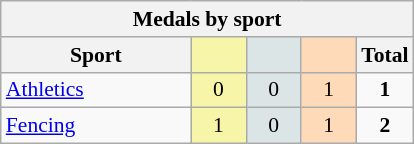<table class="wikitable" style="font-size:90%; text-align:center;">
<tr>
<th colspan="5">Medals by sport</th>
</tr>
<tr>
<th width="120">Sport</th>
<th scope="col" width="30" style="background:#F7F6A8;"></th>
<th scope="col" width="30" style="background:#DCE5E5;"></th>
<th scope="col" width="30" style="background:#FFDAB9;"></th>
<th width="30">Total</th>
</tr>
<tr>
<td align="left"><a href='#'>Athletics</a></td>
<td style="background:#F7F6A8;">0</td>
<td style="background:#DCE5E5;">0</td>
<td style="background:#FFDAB9;">1</td>
<td><strong>1</strong></td>
</tr>
<tr>
<td align="left"><a href='#'>Fencing</a></td>
<td style="background:#F7F6A8;">1</td>
<td style="background:#DCE5E5;">0</td>
<td style="background:#FFDAB9;">1</td>
<td><strong>2</strong></td>
</tr>
</table>
